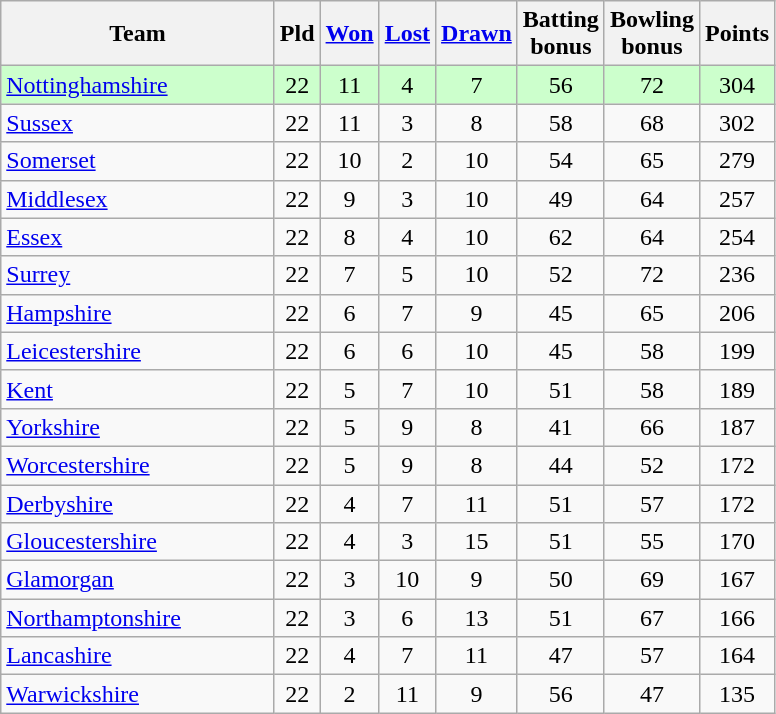<table class="wikitable" style="text-align:center;">
<tr>
<th width=175>Team</th>
<th width=20 abbr="Played">Pld</th>
<th width=20 abbr="Won"><a href='#'>Won</a></th>
<th width=20 abbr="Lost"><a href='#'>Lost</a></th>
<th width=20 abbr="Drawn"><a href='#'>Drawn</a></th>
<th width=20 abbr="Bonus points">Batting bonus</th>
<th width=20 abbr="Bonus points">Bowling bonus</th>
<th width=20 abbr="Points">Points</th>
</tr>
<tr style="background:#ccffcc;">
<td style="text-align:left;"><a href='#'>Nottinghamshire</a></td>
<td>22</td>
<td>11</td>
<td>4</td>
<td>7</td>
<td>56</td>
<td>72</td>
<td>304</td>
</tr>
<tr>
<td style="text-align:left;"><a href='#'>Sussex</a></td>
<td>22</td>
<td>11</td>
<td>3</td>
<td>8</td>
<td>58</td>
<td>68</td>
<td>302</td>
</tr>
<tr>
<td style="text-align:left;"><a href='#'>Somerset</a></td>
<td>22</td>
<td>10</td>
<td>2</td>
<td>10</td>
<td>54</td>
<td>65</td>
<td>279</td>
</tr>
<tr>
<td style="text-align:left;"><a href='#'>Middlesex</a></td>
<td>22</td>
<td>9</td>
<td>3</td>
<td>10</td>
<td>49</td>
<td>64</td>
<td>257</td>
</tr>
<tr>
<td style="text-align:left;"><a href='#'>Essex</a></td>
<td>22</td>
<td>8</td>
<td>4</td>
<td>10</td>
<td>62</td>
<td>64</td>
<td>254</td>
</tr>
<tr>
<td style="text-align:left;"><a href='#'>Surrey</a></td>
<td>22</td>
<td>7</td>
<td>5</td>
<td>10</td>
<td>52</td>
<td>72</td>
<td>236</td>
</tr>
<tr>
<td style="text-align:left;"><a href='#'>Hampshire</a></td>
<td>22</td>
<td>6</td>
<td>7</td>
<td>9</td>
<td>45</td>
<td>65</td>
<td>206</td>
</tr>
<tr>
<td style="text-align:left;"><a href='#'>Leicestershire</a></td>
<td>22</td>
<td>6</td>
<td>6</td>
<td>10</td>
<td>45</td>
<td>58</td>
<td>199</td>
</tr>
<tr>
<td style="text-align:left;"><a href='#'>Kent</a></td>
<td>22</td>
<td>5</td>
<td>7</td>
<td>10</td>
<td>51</td>
<td>58</td>
<td>189</td>
</tr>
<tr>
<td style="text-align:left;"><a href='#'>Yorkshire</a></td>
<td>22</td>
<td>5</td>
<td>9</td>
<td>8</td>
<td>41</td>
<td>66</td>
<td>187</td>
</tr>
<tr>
<td style="text-align:left;"><a href='#'>Worcestershire</a></td>
<td>22</td>
<td>5</td>
<td>9</td>
<td>8</td>
<td>44</td>
<td>52</td>
<td>172</td>
</tr>
<tr>
<td style="text-align:left;"><a href='#'>Derbyshire</a></td>
<td>22</td>
<td>4</td>
<td>7</td>
<td>11</td>
<td>51</td>
<td>57</td>
<td>172</td>
</tr>
<tr>
<td style="text-align:left;"><a href='#'>Gloucestershire</a></td>
<td>22</td>
<td>4</td>
<td>3</td>
<td>15</td>
<td>51</td>
<td>55</td>
<td>170</td>
</tr>
<tr>
<td style="text-align:left;"><a href='#'>Glamorgan</a></td>
<td>22</td>
<td>3</td>
<td>10</td>
<td>9</td>
<td>50</td>
<td>69</td>
<td>167</td>
</tr>
<tr>
<td style="text-align:left;"><a href='#'>Northamptonshire</a></td>
<td>22</td>
<td>3</td>
<td>6</td>
<td>13</td>
<td>51</td>
<td>67</td>
<td>166</td>
</tr>
<tr>
<td style="text-align:left;"><a href='#'>Lancashire</a></td>
<td>22</td>
<td>4</td>
<td>7</td>
<td>11</td>
<td>47</td>
<td>57</td>
<td>164</td>
</tr>
<tr>
<td style="text-align:left;"><a href='#'>Warwickshire</a></td>
<td>22</td>
<td>2</td>
<td>11</td>
<td>9</td>
<td>56</td>
<td>47</td>
<td>135</td>
</tr>
</table>
